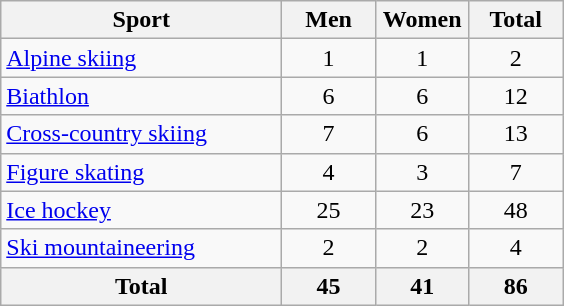<table class="wikitable sortable" style="text-align:center">
<tr>
<th width=180>Sport</th>
<th width=55>Men</th>
<th width=55>Women</th>
<th width=55>Total</th>
</tr>
<tr>
<td align=left><a href='#'>Alpine skiing</a></td>
<td>1</td>
<td>1</td>
<td>2</td>
</tr>
<tr>
<td align=left><a href='#'>Biathlon</a></td>
<td>6</td>
<td>6</td>
<td>12</td>
</tr>
<tr>
<td align=left><a href='#'>Cross-country skiing</a></td>
<td>7</td>
<td>6</td>
<td>13</td>
</tr>
<tr>
<td align=left><a href='#'>Figure skating</a></td>
<td>4</td>
<td>3</td>
<td>7</td>
</tr>
<tr>
<td align=left><a href='#'>Ice hockey</a></td>
<td>25</td>
<td>23</td>
<td>48</td>
</tr>
<tr>
<td align=left><a href='#'>Ski mountaineering</a></td>
<td>2</td>
<td>2</td>
<td>4</td>
</tr>
<tr>
<th>Total</th>
<th>45</th>
<th>41</th>
<th>86</th>
</tr>
</table>
